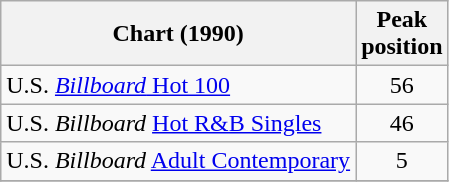<table class="wikitable sortable">
<tr>
<th>Chart (1990)</th>
<th>Peak<br>position</th>
</tr>
<tr>
<td>U.S. <a href='#'><em>Billboard</em> Hot 100</a></td>
<td align="center">56</td>
</tr>
<tr>
<td>U.S. <em>Billboard</em> <a href='#'>Hot R&B Singles</a></td>
<td align="center">46</td>
</tr>
<tr>
<td>U.S. <em>Billboard</em> <a href='#'>Adult Contemporary</a></td>
<td align="center">5</td>
</tr>
<tr>
</tr>
</table>
